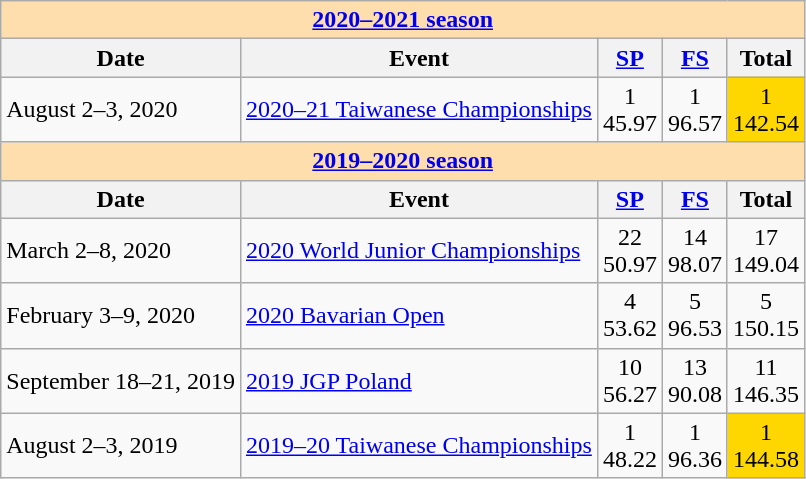<table class="wikitable">
<tr>
<td style="background-color: #ffdead; " colspan=5 align=center><a href='#'><strong>2020–2021 season</strong></a></td>
</tr>
<tr>
<th>Date</th>
<th>Event</th>
<th><a href='#'>SP</a></th>
<th><a href='#'>FS</a></th>
<th>Total</th>
</tr>
<tr>
<td>August 2–3, 2020</td>
<td><a href='#'>2020–21 Taiwanese Championships</a></td>
<td align=center>1 <br> 45.97</td>
<td align=center>1 <br> 96.57</td>
<td align=center bgcolor=gold>1 <br> 142.54</td>
</tr>
<tr>
<td style="background-color: #ffdead; " colspan=5 align=center><a href='#'><strong>2019–2020 season</strong></a></td>
</tr>
<tr>
<th>Date</th>
<th>Event</th>
<th><a href='#'>SP</a></th>
<th><a href='#'>FS</a></th>
<th>Total</th>
</tr>
<tr>
<td>March 2–8, 2020</td>
<td><a href='#'>2020 World Junior Championships</a></td>
<td align=center>22 <br> 50.97</td>
<td align=center>14 <br> 98.07</td>
<td align=center>17 <br> 149.04</td>
</tr>
<tr>
<td>February 3–9, 2020</td>
<td><a href='#'>2020 Bavarian Open</a></td>
<td align=center>4 <br> 53.62</td>
<td align=center>5 <br> 96.53</td>
<td align=center>5 <br> 150.15</td>
</tr>
<tr>
<td>September 18–21, 2019</td>
<td><a href='#'>2019 JGP Poland</a></td>
<td align=center>10 <br> 56.27</td>
<td align=center>13 <br> 90.08</td>
<td align=center>11 <br> 146.35</td>
</tr>
<tr>
<td>August 2–3, 2019</td>
<td><a href='#'>2019–20 Taiwanese Championships</a></td>
<td align=center>1 <br> 48.22</td>
<td align=center>1 <br> 96.36</td>
<td align=center bgcolor=gold>1 <br> 144.58</td>
</tr>
</table>
